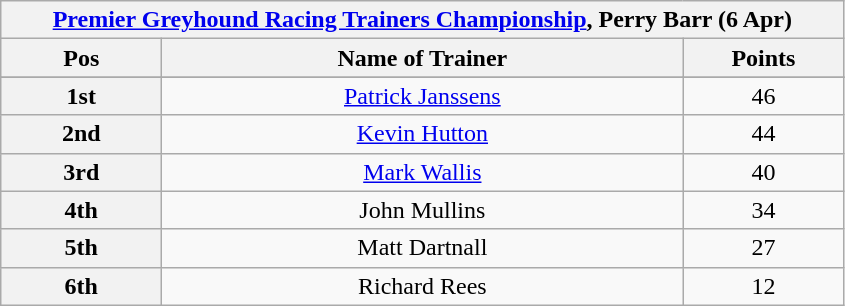<table class="wikitable">
<tr>
<th colspan="3"><a href='#'>Premier Greyhound Racing Trainers Championship</a>, Perry Barr (6 Apr)</th>
</tr>
<tr>
<th width=100>Pos</th>
<th width=340>Name of Trainer</th>
<th width=100>Points</th>
</tr>
<tr>
</tr>
<tr align=center>
<th>1st</th>
<td><a href='#'>Patrick Janssens</a></td>
<td>46</td>
</tr>
<tr align=center>
<th>2nd</th>
<td><a href='#'>Kevin Hutton</a></td>
<td>44</td>
</tr>
<tr align=center>
<th>3rd</th>
<td><a href='#'>Mark Wallis</a></td>
<td>40</td>
</tr>
<tr align=center>
<th>4th</th>
<td>John Mullins</td>
<td>34</td>
</tr>
<tr align=center>
<th>5th</th>
<td>Matt Dartnall</td>
<td>27</td>
</tr>
<tr align=center>
<th>6th</th>
<td>Richard Rees</td>
<td>12</td>
</tr>
</table>
